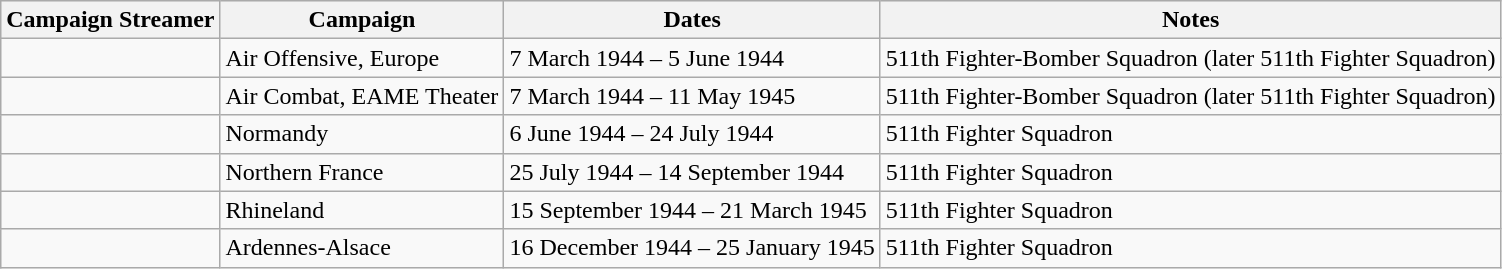<table class="wikitable">
<tr style="background:#efefef;">
<th>Campaign Streamer</th>
<th>Campaign</th>
<th>Dates</th>
<th>Notes</th>
</tr>
<tr>
<td></td>
<td>Air Offensive, Europe</td>
<td>7 March 1944 – 5 June 1944</td>
<td>511th Fighter-Bomber Squadron (later 511th Fighter Squadron)</td>
</tr>
<tr>
<td></td>
<td>Air Combat, EAME Theater</td>
<td>7 March 1944 – 11 May 1945</td>
<td>511th Fighter-Bomber Squadron (later 511th Fighter Squadron)</td>
</tr>
<tr>
<td></td>
<td>Normandy</td>
<td>6 June 1944 – 24 July 1944</td>
<td>511th Fighter Squadron</td>
</tr>
<tr>
<td></td>
<td>Northern France</td>
<td>25 July 1944 – 14 September 1944</td>
<td>511th Fighter Squadron</td>
</tr>
<tr>
<td></td>
<td>Rhineland</td>
<td>15 September 1944 – 21 March 1945</td>
<td>511th Fighter Squadron</td>
</tr>
<tr>
<td></td>
<td>Ardennes-Alsace</td>
<td>16 December 1944 – 25 January 1945</td>
<td>511th Fighter Squadron</td>
</tr>
</table>
